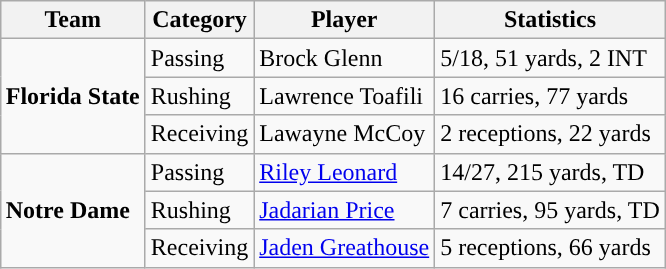<table class="wikitable" style="float: right;">
<tr>
<th>Team</th>
<th>Category</th>
<th>Player</th>
<th>Statistics</th>
</tr>
<tr>
<td rowspan=3><strong>Florida State</strong></td>
<td>Passing</td>
<td>Brock Glenn</td>
<td>5/18, 51 yards, 2 INT</td>
</tr>
<tr>
<td>Rushing</td>
<td>Lawrence Toafili</td>
<td>16 carries, 77 yards</td>
</tr>
<tr>
<td>Receiving</td>
<td>Lawayne McCoy</td>
<td>2 receptions, 22 yards</td>
</tr>
<tr>
<td rowspan=3><strong>Notre Dame</strong></td>
<td>Passing</td>
<td><a href='#'>Riley Leonard</a></td>
<td>14/27, 215 yards, TD</td>
</tr>
<tr>
<td>Rushing</td>
<td><a href='#'>Jadarian Price</a></td>
<td>7 carries, 95 yards, TD</td>
</tr>
<tr>
<td>Receiving</td>
<td><a href='#'>Jaden Greathouse</a></td>
<td>5 receptions, 66 yards</td>
</tr>
</table>
